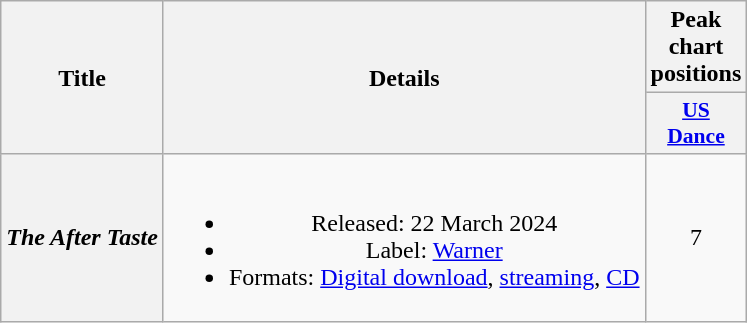<table class="wikitable plainrowheaders" style="text-align:center;">
<tr>
<th scope="col" rowspan="2">Title</th>
<th scope="col" rowspan="2">Details</th>
<th scope="col" colspan="1">Peak chart positions</th>
</tr>
<tr>
<th scope="col" style="width:3em;font-size:90%;"><a href='#'>US<br>Dance</a><br></th>
</tr>
<tr>
<th scope="row"><em>The After Taste</em></th>
<td><br><ul><li>Released: 22 March 2024</li><li>Label: <a href='#'>Warner</a></li><li>Formats: <a href='#'>Digital download</a>, <a href='#'>streaming</a>, <a href='#'>CD</a></li></ul></td>
<td>7</td>
</tr>
</table>
